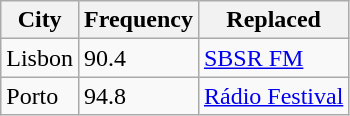<table class="wikitable sortable plainrowheaders" style="text-align:left">
<tr>
<th>City</th>
<th>Frequency</th>
<th>Replaced</th>
</tr>
<tr>
<td>Lisbon</td>
<td>90.4</td>
<td><a href='#'>SBSR FM</a></td>
</tr>
<tr>
<td>Porto</td>
<td>94.8</td>
<td><a href='#'>Rádio Festival</a></td>
</tr>
</table>
